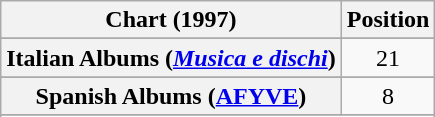<table class="wikitable plainrowheaders sortable" style="text-align:center;">
<tr>
<th>Chart (1997)</th>
<th>Position</th>
</tr>
<tr>
</tr>
<tr>
</tr>
<tr>
</tr>
<tr>
</tr>
<tr>
</tr>
<tr>
</tr>
<tr>
</tr>
<tr>
<th scope="row">Italian Albums (<em><a href='#'>Musica e dischi</a></em>)</th>
<td style="text-align:center;">21</td>
</tr>
<tr>
</tr>
<tr>
<th scope="row">Spanish Albums (<a href='#'>AFYVE</a>)</th>
<td>8</td>
</tr>
<tr>
</tr>
<tr>
</tr>
</table>
